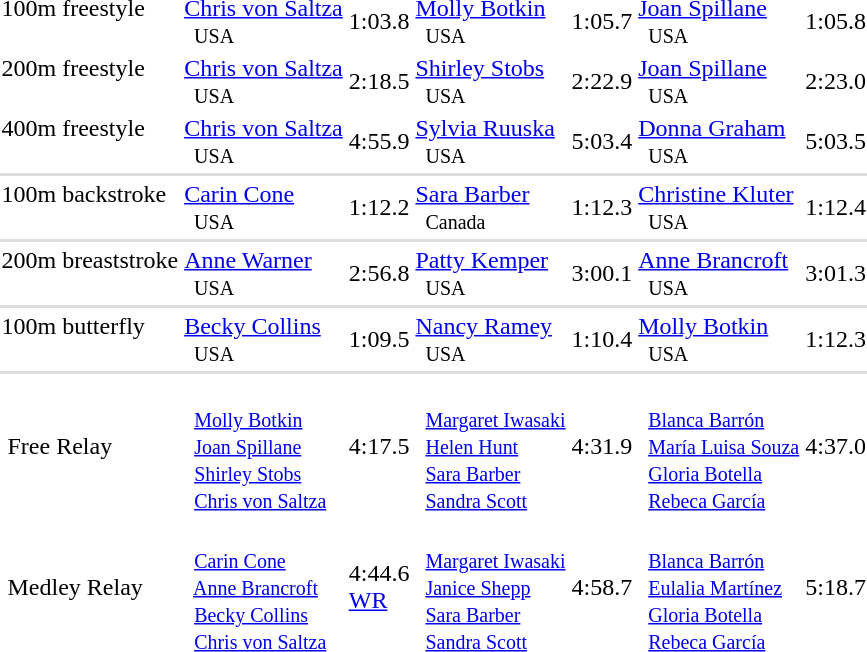<table>
<tr>
<td>100m freestyle <br>  </td>
<td><a href='#'>Chris von Saltza</a> <small><br>   USA </small></td>
<td>1:03.8</td>
<td><a href='#'>Molly Botkin</a> <small><br>   USA </small></td>
<td>1:05.7</td>
<td><a href='#'>Joan Spillane</a> <small><br>   USA </small></td>
<td>1:05.8</td>
</tr>
<tr>
<td>200m freestyle <br>  </td>
<td><a href='#'>Chris von Saltza</a> <small><br>   USA </small></td>
<td>2:18.5</td>
<td><a href='#'>Shirley Stobs</a> <small><br>   USA </small></td>
<td>2:22.9</td>
<td><a href='#'>Joan Spillane</a> <small><br>   USA </small></td>
<td>2:23.0</td>
</tr>
<tr>
<td>400m freestyle <br>  </td>
<td><a href='#'>Chris von Saltza</a> <small><br>   USA </small></td>
<td>4:55.9</td>
<td><a href='#'>Sylvia Ruuska</a> <small><br>   USA </small></td>
<td>5:03.4</td>
<td><a href='#'>Donna Graham</a> <small><br>   USA </small></td>
<td>5:03.5</td>
</tr>
<tr bgcolor=#DDDDDD>
<td colspan=7></td>
</tr>
<tr>
<td>100m backstroke <br>  </td>
<td><a href='#'>Carin Cone</a> <small><br>   USA </small></td>
<td>1:12.2</td>
<td><a href='#'>Sara Barber</a> <small><br>   Canada </small></td>
<td>1:12.3</td>
<td><a href='#'>Christine Kluter</a> <small><br>   USA </small></td>
<td>1:12.4</td>
</tr>
<tr bgcolor=#DDDDDD>
<td colspan=7></td>
</tr>
<tr>
<td>200m breaststroke <br>  </td>
<td><a href='#'>Anne Warner</a> <small><br>   USA </small></td>
<td>2:56.8</td>
<td><a href='#'>Patty Kemper</a> <small><br>   USA </small></td>
<td>3:00.1</td>
<td><a href='#'>Anne Brancroft</a> <small><br>   USA </small></td>
<td>3:01.3</td>
</tr>
<tr bgcolor=#DDDDDD>
<td colspan=7></td>
</tr>
<tr>
<td>100m butterfly <br>  </td>
<td><a href='#'>Becky Collins</a> <small><br>   USA </small></td>
<td>1:09.5</td>
<td><a href='#'>Nancy Ramey</a> <small><br>   USA </small></td>
<td>1:10.4</td>
<td><a href='#'>Molly Botkin</a> <small><br>   USA </small></td>
<td>1:12.3</td>
</tr>
<tr bgcolor=#DDDDDD>
<td colspan=7></td>
</tr>
<tr>
<td><br> Free Relay <br>  </td>
<td> <small><br>   <a href='#'>Molly Botkin</a> <br>   <a href='#'>Joan Spillane</a> <br>   <a href='#'>Shirley Stobs</a> <br>   <a href='#'>Chris von Saltza</a> </small></td>
<td>4:17.5</td>
<td> <small><br>   <a href='#'>Margaret Iwasaki</a> <br>   <a href='#'>Helen Hunt</a> <br>   <a href='#'>Sara Barber</a> <br>   <a href='#'>Sandra Scott</a> </small></td>
<td>4:31.9</td>
<td> <small><br>   <a href='#'>Blanca Barrón</a> <br>   <a href='#'>María Luisa Souza</a> <br>   <a href='#'>Gloria Botella</a> <br>   <a href='#'>Rebeca García</a> </small></td>
<td>4:37.0</td>
</tr>
<tr>
<td><br> Medley Relay <br>  </td>
<td> <small><br>   <a href='#'>Carin Cone</a> <br>   <a href='#'>Anne Brancroft</a> <br>   <a href='#'>Becky Collins</a> <br>   <a href='#'>Chris von Saltza</a> </small></td>
<td>4:44.6 <br><a href='#'>WR</a></td>
<td> <small><br>   <a href='#'>Margaret Iwasaki</a> <br>   <a href='#'>Janice Shepp</a> <br>   <a href='#'>Sara Barber</a> <br>   <a href='#'>Sandra Scott</a> </small></td>
<td>4:58.7</td>
<td> <small><br>   <a href='#'>Blanca Barrón</a> <br>   <a href='#'>Eulalia Martínez</a> <br>   <a href='#'>Gloria Botella</a> <br>   <a href='#'>Rebeca García</a> </small></td>
<td>5:18.7</td>
</tr>
<tr>
</tr>
</table>
